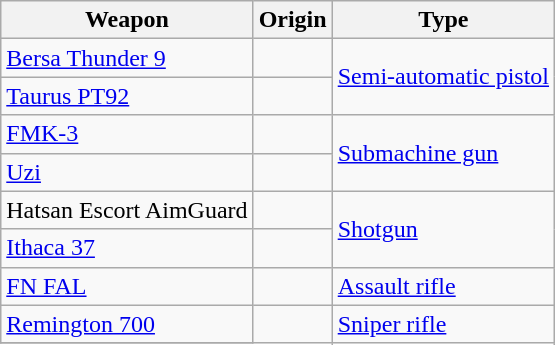<table class="wikitable">
<tr>
<th>Weapon</th>
<th>Origin</th>
<th>Type</th>
</tr>
<tr>
<td><a href='#'>Bersa Thunder 9</a></td>
<td></td>
<td rowspan="2"><a href='#'>Semi-automatic pistol</a></td>
</tr>
<tr>
<td><a href='#'>Taurus PT92</a></td>
<td></td>
</tr>
<tr>
<td><a href='#'>FMK-3</a></td>
<td></td>
<td rowspan="2"><a href='#'>Submachine gun</a></td>
</tr>
<tr>
<td><a href='#'>Uzi</a></td>
<td></td>
</tr>
<tr>
<td>Hatsan Escort AimGuard</td>
<td></td>
<td rowspan="2"><a href='#'>Shotgun</a></td>
</tr>
<tr>
<td><a href='#'>Ithaca 37</a></td>
<td></td>
</tr>
<tr>
<td><a href='#'>FN FAL</a></td>
<td></td>
<td><a href='#'>Assault rifle</a></td>
</tr>
<tr>
<td><a href='#'>Remington 700</a></td>
<td rowspan="2"></td>
<td rowspan="2"><a href='#'>Sniper rifle</a></td>
</tr>
<tr>
</tr>
</table>
